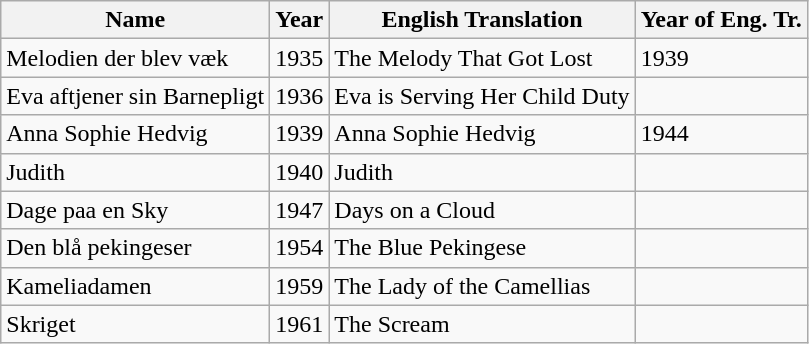<table class="wikitable">
<tr>
<th>Name</th>
<th>Year</th>
<th>English Translation</th>
<th>Year of Eng. Tr.</th>
</tr>
<tr>
<td>Melodien der blev væk</td>
<td>1935</td>
<td>The Melody That Got Lost</td>
<td>1939</td>
</tr>
<tr>
<td>Eva aftjener sin Barnepligt</td>
<td>1936</td>
<td>Eva is Serving Her Child Duty</td>
<td></td>
</tr>
<tr>
<td>Anna Sophie Hedvig</td>
<td>1939</td>
<td>Anna Sophie Hedvig</td>
<td>1944</td>
</tr>
<tr>
<td>Judith</td>
<td>1940</td>
<td>Judith</td>
<td></td>
</tr>
<tr>
<td>Dage paa en Sky</td>
<td>1947</td>
<td>Days on a Cloud</td>
<td></td>
</tr>
<tr>
<td>Den blå pekingeser</td>
<td>1954</td>
<td>The Blue Pekingese</td>
<td></td>
</tr>
<tr>
<td>Kameliadamen</td>
<td>1959</td>
<td>The Lady of the Camellias</td>
<td></td>
</tr>
<tr>
<td>Skriget</td>
<td>1961</td>
<td>The Scream</td>
<td></td>
</tr>
</table>
